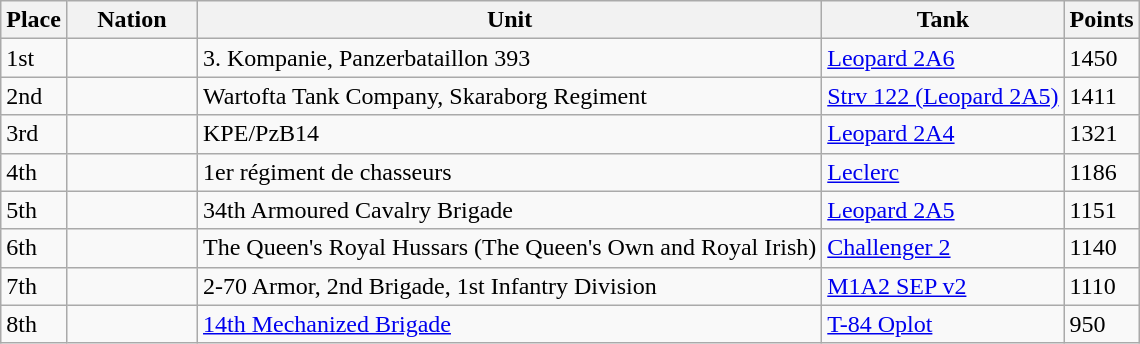<table class="wikitable">
<tr>
<th>Place</th>
<th style=width:5em>Nation</th>
<th>Unit</th>
<th>Tank</th>
<th>Points</th>
</tr>
<tr>
<td>1st</td>
<td></td>
<td>3. Kompanie, Panzerbataillon 393</td>
<td><a href='#'>Leopard 2A6</a></td>
<td>1450</td>
</tr>
<tr>
<td>2nd</td>
<td></td>
<td>Wartofta Tank Company, Skaraborg Regiment</td>
<td><a href='#'>Strv 122 (Leopard 2A5)</a></td>
<td>1411</td>
</tr>
<tr>
<td>3rd</td>
<td></td>
<td>KPE/PzB14</td>
<td><a href='#'>Leopard 2A4</a></td>
<td>1321</td>
</tr>
<tr>
<td>4th</td>
<td></td>
<td>1er régiment de chasseurs</td>
<td><a href='#'>Leclerc</a></td>
<td>1186</td>
</tr>
<tr>
<td>5th</td>
<td></td>
<td>34th Armoured Cavalry Brigade</td>
<td><a href='#'>Leopard 2A5</a></td>
<td>1151</td>
</tr>
<tr>
<td>6th</td>
<td></td>
<td>The Queen's Royal Hussars (The Queen's Own and Royal Irish)</td>
<td><a href='#'>Challenger 2</a></td>
<td>1140</td>
</tr>
<tr>
<td>7th</td>
<td></td>
<td>2-70 Armor, 2nd Brigade, 1st Infantry Division</td>
<td><a href='#'>M1A2 SEP v2</a></td>
<td>1110</td>
</tr>
<tr>
<td>8th</td>
<td></td>
<td><a href='#'>14th Mechanized Brigade</a></td>
<td><a href='#'>T-84 Oplot</a></td>
<td>950</td>
</tr>
</table>
